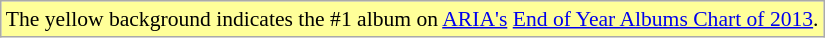<table class="wikitable" style="font-size:90%;">
<tr>
<td style="background-color:#FFFF99">The yellow background indicates the #1 album on <a href='#'>ARIA's</a> <a href='#'>End of Year Albums Chart of 2013</a>.</td>
</tr>
</table>
